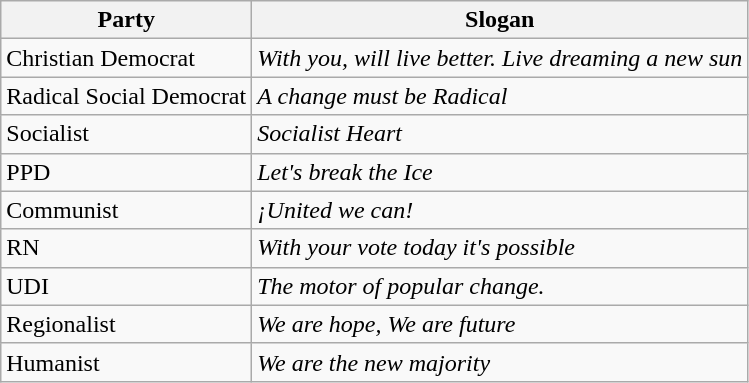<table class=wikitable>
<tr>
<th>Party</th>
<th>Slogan</th>
</tr>
<tr>
<td>Christian Democrat</td>
<td><em>With you, will live better.</em> <em>Live dreaming a new sun</em></td>
</tr>
<tr>
<td>Radical Social Democrat</td>
<td><em>A change must be Radical</em></td>
</tr>
<tr>
<td>Socialist</td>
<td><em>Socialist Heart</em></td>
</tr>
<tr>
<td>PPD</td>
<td><em>Let's break the Ice</em></td>
</tr>
<tr>
<td>Communist</td>
<td><em>¡United we can!</em></td>
</tr>
<tr>
<td>RN</td>
<td><em>With your vote today it's possible</em></td>
</tr>
<tr>
<td>UDI</td>
<td><em>The motor of popular change.</em></td>
</tr>
<tr>
<td>Regionalist</td>
<td><em>We are hope, We are future</em></td>
</tr>
<tr>
<td>Humanist</td>
<td><em>We are the new majority</em></td>
</tr>
</table>
